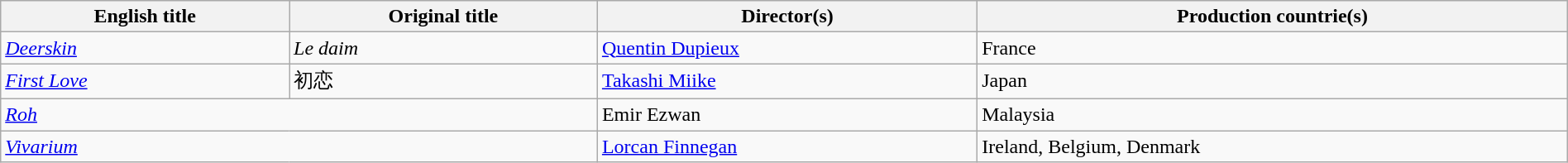<table class="sortable wikitable" style="width:100%; margin-bottom:4px">
<tr>
<th scope="col">English title</th>
<th scope="col">Original title</th>
<th scope="col">Director(s)</th>
<th scope="col">Production countrie(s)</th>
</tr>
<tr>
<td><em><a href='#'>Deerskin</a></em></td>
<td><em>Le daim</em></td>
<td><a href='#'>Quentin Dupieux</a></td>
<td>France</td>
</tr>
<tr>
<td><em><a href='#'>First Love</a></em></td>
<td>初恋</td>
<td><a href='#'>Takashi Miike</a></td>
<td>Japan</td>
</tr>
<tr>
<td colspan="2"><em><a href='#'>Roh</a></em></td>
<td>Emir Ezwan</td>
<td>Malaysia</td>
</tr>
<tr>
<td colspan="2"><em><a href='#'>Vivarium</a></em></td>
<td><a href='#'>Lorcan Finnegan</a></td>
<td>Ireland, Belgium, Denmark</td>
</tr>
</table>
